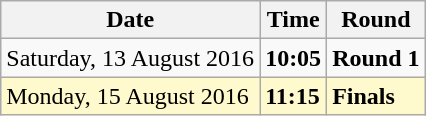<table class="wikitable">
<tr>
<th>Date</th>
<th>Time</th>
<th>Round</th>
</tr>
<tr>
<td>Saturday, 13 August 2016</td>
<td><strong>10:05</strong></td>
<td><strong>Round 1</strong></td>
</tr>
<tr>
<td style=background:lemonchiffon>Monday, 15 August 2016</td>
<td style=background:lemonchiffon><strong>11:15</strong></td>
<td style=background:lemonchiffon><strong>Finals</strong></td>
</tr>
</table>
